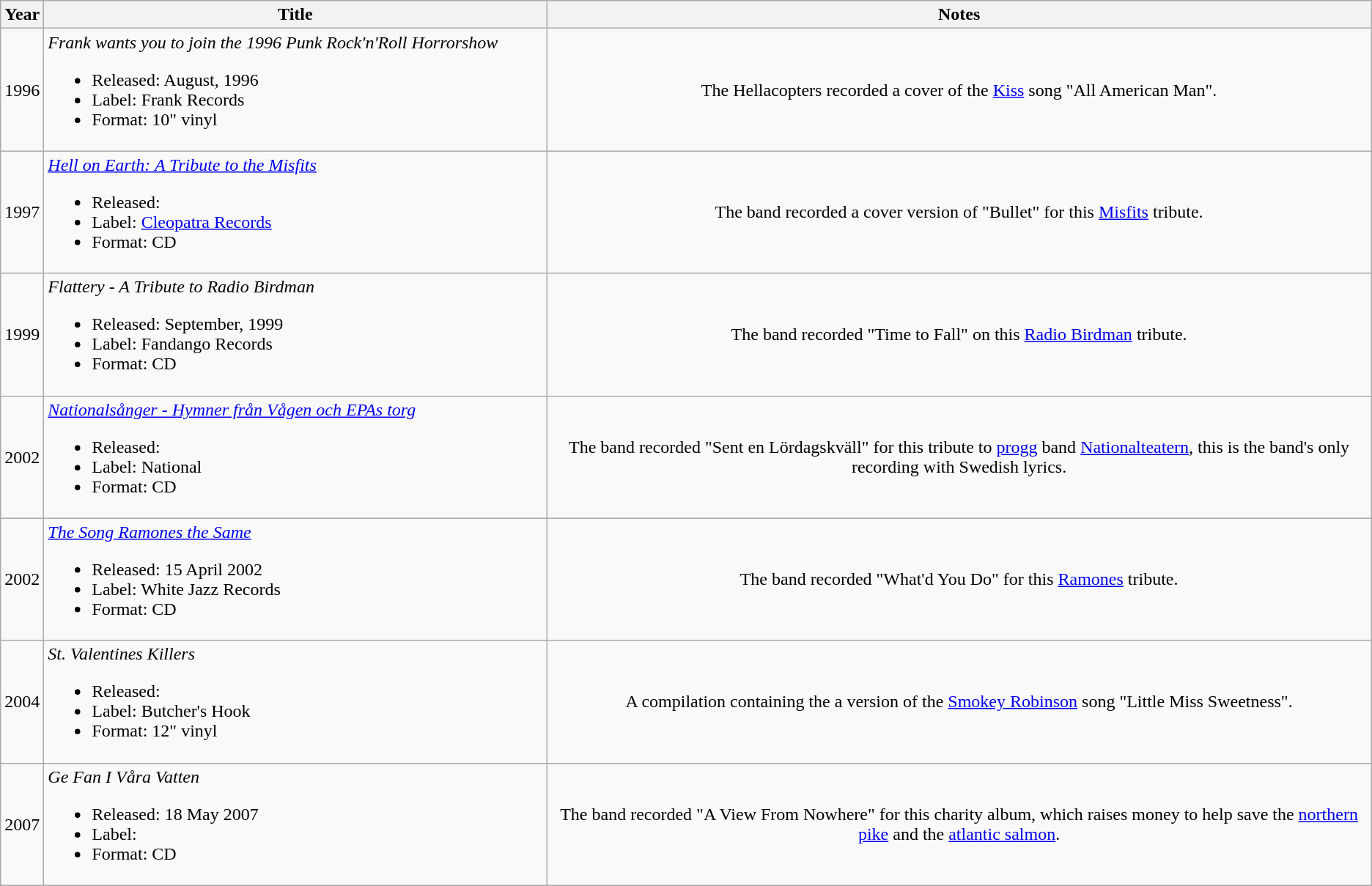<table class="wikitable" border="1">
<tr>
<th>Year</th>
<th width="450">Title</th>
<th>Notes</th>
</tr>
<tr>
<td>1996</td>
<td><em>Frank wants you to join the 1996 Punk Rock'n'Roll Horrorshow</em><br><ul><li>Released: August, 1996</li><li>Label: Frank Records</li><li>Format: 10" vinyl</li></ul></td>
<td align="center">The Hellacopters recorded a cover of the <a href='#'>Kiss</a> song "All American Man".</td>
</tr>
<tr>
<td>1997</td>
<td><em><a href='#'>Hell on Earth: A Tribute to the Misfits</a></em><br><ul><li>Released:</li><li>Label: <a href='#'>Cleopatra Records</a></li><li>Format: CD</li></ul></td>
<td align="center">The band recorded a cover version of "Bullet" for this <a href='#'>Misfits</a> tribute.</td>
</tr>
<tr>
<td>1999</td>
<td><em>Flattery - A Tribute to Radio Birdman</em><br><ul><li>Released: September, 1999</li><li>Label: Fandango Records</li><li>Format: CD</li></ul></td>
<td align="center">The band recorded "Time to Fall" on this <a href='#'>Radio Birdman</a> tribute.</td>
</tr>
<tr>
<td>2002</td>
<td><em><a href='#'>Nationalsånger - Hymner från Vågen och EPAs torg</a></em><br><ul><li>Released:</li><li>Label: National</li><li>Format: CD</li></ul></td>
<td align="center">The band recorded "Sent en Lördagskväll" for this tribute to <a href='#'>progg</a> band <a href='#'>Nationalteatern</a>, this is the band's only recording with Swedish lyrics.</td>
</tr>
<tr>
<td>2002</td>
<td><em><a href='#'>The Song Ramones the Same</a></em><br><ul><li>Released: 15 April 2002</li><li>Label: White Jazz Records</li><li>Format: CD</li></ul></td>
<td align="center">The band recorded "What'd You Do" for this <a href='#'>Ramones</a> tribute.</td>
</tr>
<tr>
<td>2004</td>
<td><em>St. Valentines Killers</em><br><ul><li>Released:</li><li>Label: Butcher's Hook</li><li>Format: 12" vinyl</li></ul></td>
<td align="center">A compilation containing the a version of the <a href='#'>Smokey Robinson</a> song "Little Miss Sweetness".</td>
</tr>
<tr>
<td>2007</td>
<td><em>Ge Fan I Våra Vatten</em><br><ul><li>Released: 18 May 2007</li><li>Label:</li><li>Format: CD</li></ul></td>
<td align="center">The band recorded "A View From Nowhere" for this charity album, which raises money to help save the <a href='#'>northern pike</a> and the <a href='#'>atlantic salmon</a>.</td>
</tr>
</table>
